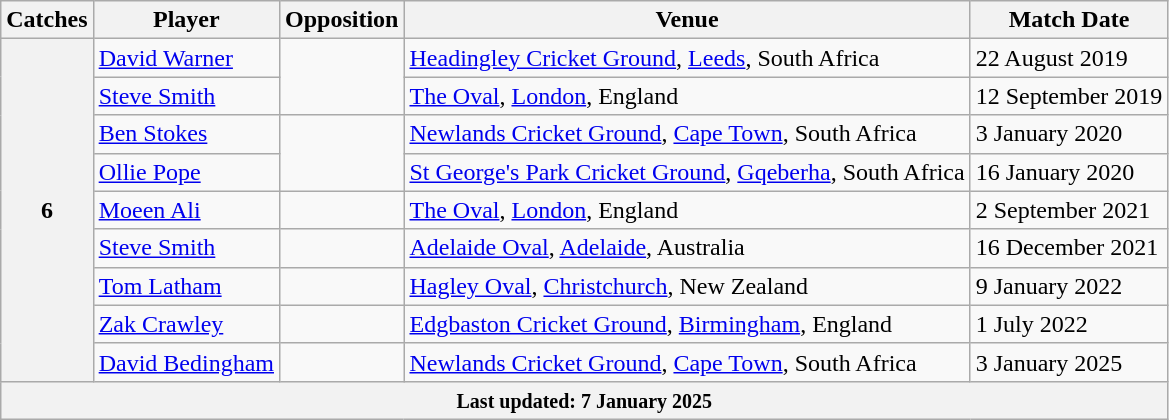<table class="wikitable sortable">
<tr>
<th>Catches</th>
<th>Player</th>
<th>Opposition</th>
<th>Venue</th>
<th>Match Date</th>
</tr>
<tr>
<th rowspan=9>6</th>
<td> <a href='#'>David Warner</a></td>
<td rowspan=2></td>
<td><a href='#'>Headingley Cricket Ground</a>, <a href='#'>Leeds</a>, South Africa</td>
<td>22 August 2019</td>
</tr>
<tr>
<td> <a href='#'>Steve Smith</a></td>
<td><a href='#'>The Oval</a>, <a href='#'>London</a>, England</td>
<td>12 September 2019</td>
</tr>
<tr>
<td> <a href='#'>Ben Stokes</a></td>
<td rowspan=2></td>
<td><a href='#'>Newlands Cricket Ground</a>, <a href='#'>Cape Town</a>, South Africa</td>
<td>3 January 2020</td>
</tr>
<tr>
<td> <a href='#'>Ollie Pope</a></td>
<td><a href='#'>St George's Park Cricket Ground</a>, <a href='#'>Gqeberha</a>, South Africa</td>
<td>16 January 2020</td>
</tr>
<tr>
<td> <a href='#'>Moeen Ali</a></td>
<td></td>
<td><a href='#'>The Oval</a>, <a href='#'>London</a>, England</td>
<td>2 September 2021</td>
</tr>
<tr>
<td> <a href='#'>Steve Smith</a></td>
<td></td>
<td><a href='#'>Adelaide Oval</a>, <a href='#'>Adelaide</a>, Australia</td>
<td>16 December 2021</td>
</tr>
<tr>
<td> <a href='#'>Tom Latham</a></td>
<td></td>
<td><a href='#'>Hagley Oval</a>, <a href='#'>Christchurch</a>, New Zealand</td>
<td>9 January 2022</td>
</tr>
<tr>
<td> <a href='#'>Zak Crawley</a></td>
<td></td>
<td><a href='#'>Edgbaston Cricket Ground</a>, <a href='#'>Birmingham</a>, England</td>
<td>1 July 2022</td>
</tr>
<tr>
<td> <a href='#'>David Bedingham</a></td>
<td></td>
<td><a href='#'>Newlands Cricket Ground</a>, <a href='#'>Cape Town</a>, South Africa</td>
<td>3 January 2025</td>
</tr>
<tr class="sortbottom">
<th colspan="9"><small> Last updated: 7 January 2025</small></th>
</tr>
</table>
